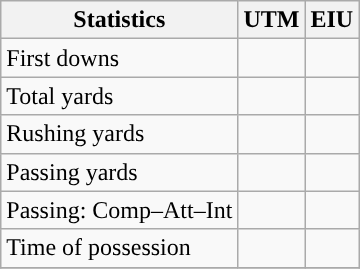<table class="wikitable" style="float: left;">
<tr>
<th>Statistics</th>
<th>UTM</th>
<th>EIU</th>
</tr>
<tr>
<td>First downs</td>
<td></td>
<td></td>
</tr>
<tr>
<td>Total yards</td>
<td></td>
<td></td>
</tr>
<tr>
<td>Rushing yards</td>
<td></td>
<td></td>
</tr>
<tr>
<td>Passing yards</td>
<td></td>
<td></td>
</tr>
<tr>
<td>Passing: Comp–Att–Int</td>
<td></td>
<td></td>
</tr>
<tr>
<td>Time of possession</td>
<td></td>
<td></td>
</tr>
<tr>
</tr>
</table>
